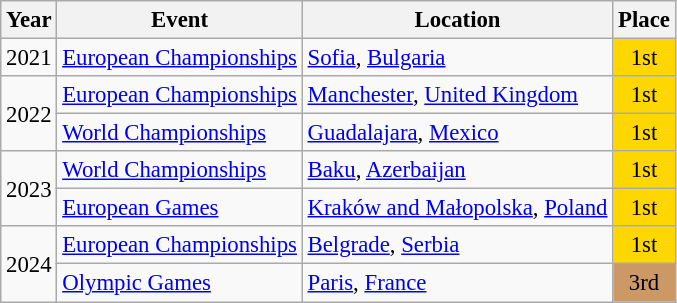<table class="wikitable" style="text-align:center; font-size:95%;">
<tr>
<th align=center>Year</th>
<th>Event</th>
<th>Location</th>
<th>Place</th>
</tr>
<tr>
<td>2021</td>
<td align="left"><a href='#'>European Championships</a></td>
<td align="left"><a href='#'>Sofia</a>, <a href='#'>Bulgaria</a></td>
<td align="center" bgcolor="gold">1st</td>
</tr>
<tr>
<td rowspan=2>2022</td>
<td align="left"><a href='#'>European Championships</a></td>
<td align="left"><a href='#'>Manchester</a>, <a href='#'>United Kingdom</a></td>
<td align="center" bgcolor="gold">1st</td>
</tr>
<tr>
<td align="left"><a href='#'>World Championships</a></td>
<td align="left"><a href='#'>Guadalajara</a>, <a href='#'>Mexico</a></td>
<td align="center" bgcolor="gold">1st</td>
</tr>
<tr>
<td rowspan=2>2023</td>
<td align="left"><a href='#'>World Championships</a></td>
<td align="left"><a href='#'>Baku</a>, <a href='#'>Azerbaijan</a></td>
<td align="center" bgcolor="gold">1st</td>
</tr>
<tr>
<td align="left"><a href='#'>European Games</a></td>
<td align="left"><a href='#'>Kraków and Małopolska</a>, <a href='#'>Poland</a></td>
<td align="center" bgcolor="gold">1st</td>
</tr>
<tr>
<td rowspan="2">2024</td>
<td align="left"><a href='#'>European Championships</a></td>
<td align="left"><a href='#'>Belgrade</a>, <a href='#'>Serbia</a></td>
<td align="center" bgcolor="gold">1st</td>
</tr>
<tr>
<td align="left"><a href='#'>Olympic Games</a></td>
<td align="left"><a href='#'>Paris</a>, <a href='#'>France</a></td>
<td align="center" bgcolor="cc9966">3rd</td>
</tr>
</table>
